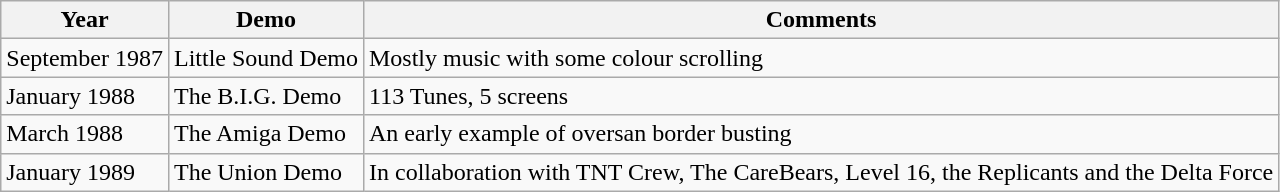<table class="wikitable sortable">
<tr>
<th>Year</th>
<th>Demo</th>
<th>Comments</th>
</tr>
<tr>
<td>September 1987</td>
<td>Little Sound Demo</td>
<td>Mostly music with some colour scrolling</td>
</tr>
<tr>
<td>January 1988</td>
<td>The B.I.G. Demo</td>
<td>113 Tunes, 5 screens</td>
</tr>
<tr>
<td>March 1988</td>
<td>The Amiga Demo</td>
<td>An early example of oversan border busting</td>
</tr>
<tr>
<td>January 1989</td>
<td>The Union Demo</td>
<td>In collaboration with TNT Crew, The CareBears, Level 16, the Replicants and the Delta Force</td>
</tr>
</table>
